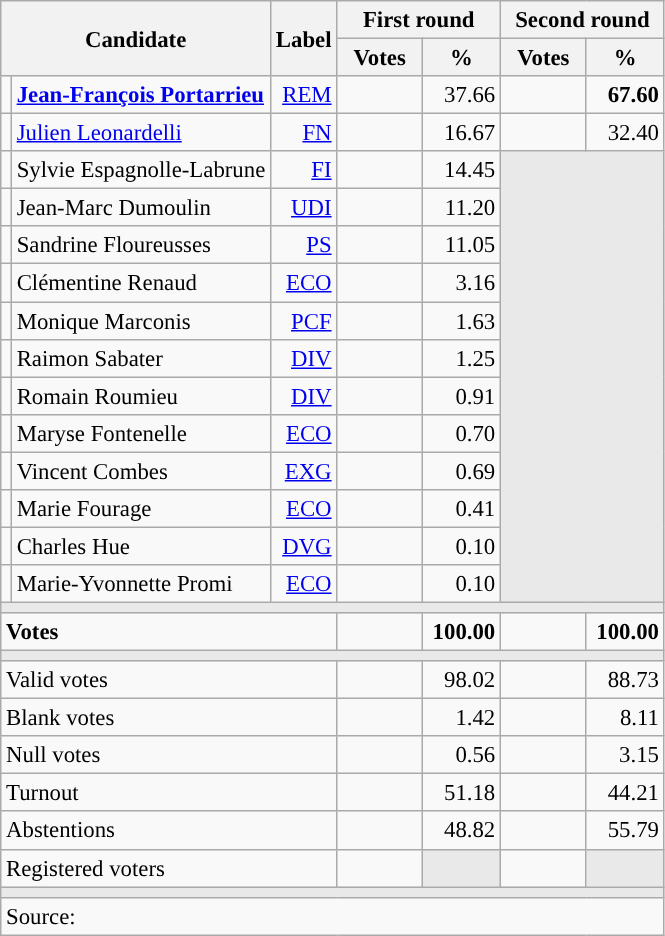<table class="wikitable" style="text-align:right;font-size:95%;">
<tr>
<th rowspan="2" colspan="2">Candidate</th>
<th rowspan="2">Label</th>
<th colspan="2">First round</th>
<th colspan="2">Second round</th>
</tr>
<tr>
<th style="width:50px;">Votes</th>
<th style="width:45px;">%</th>
<th style="width:50px;">Votes</th>
<th style="width:45px;">%</th>
</tr>
<tr>
<td style="color:inherit;background:"></td>
<td style="text-align:left;"><strong><a href='#'>Jean-François Portarrieu</a></strong></td>
<td><a href='#'>REM</a></td>
<td></td>
<td>37.66</td>
<td><strong></strong></td>
<td><strong>67.60</strong></td>
</tr>
<tr>
<td style="color:inherit;background:"></td>
<td style="text-align:left;"><a href='#'>Julien Leonardelli</a></td>
<td><a href='#'>FN</a></td>
<td></td>
<td>16.67</td>
<td></td>
<td>32.40</td>
</tr>
<tr>
<td style="color:inherit;background:"></td>
<td style="text-align:left;">Sylvie Espagnolle-Labrune</td>
<td><a href='#'>FI</a></td>
<td></td>
<td>14.45</td>
<td colspan="2" rowspan="12" style="background:#E9E9E9;"></td>
</tr>
<tr>
<td style="color:inherit;background:"></td>
<td style="text-align:left;">Jean-Marc Dumoulin</td>
<td><a href='#'>UDI</a></td>
<td></td>
<td>11.20</td>
</tr>
<tr>
<td style="color:inherit;background:"></td>
<td style="text-align:left;">Sandrine Floureusses</td>
<td><a href='#'>PS</a></td>
<td></td>
<td>11.05</td>
</tr>
<tr>
<td style="color:inherit;background:"></td>
<td style="text-align:left;">Clémentine Renaud</td>
<td><a href='#'>ECO</a></td>
<td></td>
<td>3.16</td>
</tr>
<tr>
<td style="color:inherit;background:"></td>
<td style="text-align:left;">Monique Marconis</td>
<td><a href='#'>PCF</a></td>
<td></td>
<td>1.63</td>
</tr>
<tr>
<td style="color:inherit;background:"></td>
<td style="text-align:left;">Raimon Sabater</td>
<td><a href='#'>DIV</a></td>
<td></td>
<td>1.25</td>
</tr>
<tr>
<td style="color:inherit;background:"></td>
<td style="text-align:left;">Romain Roumieu</td>
<td><a href='#'>DIV</a></td>
<td></td>
<td>0.91</td>
</tr>
<tr>
<td style="color:inherit;background:"></td>
<td style="text-align:left;">Maryse Fontenelle</td>
<td><a href='#'>ECO</a></td>
<td></td>
<td>0.70</td>
</tr>
<tr>
<td style="color:inherit;background:"></td>
<td style="text-align:left;">Vincent Combes</td>
<td><a href='#'>EXG</a></td>
<td></td>
<td>0.69</td>
</tr>
<tr>
<td style="color:inherit;background:"></td>
<td style="text-align:left;">Marie Fourage</td>
<td><a href='#'>ECO</a></td>
<td></td>
<td>0.41</td>
</tr>
<tr>
<td style="color:inherit;background:"></td>
<td style="text-align:left;">Charles Hue</td>
<td><a href='#'>DVG</a></td>
<td></td>
<td>0.10</td>
</tr>
<tr>
<td style="color:inherit;background:"></td>
<td style="text-align:left;">Marie-Yvonnette Promi</td>
<td><a href='#'>ECO</a></td>
<td></td>
<td>0.10</td>
</tr>
<tr>
<td colspan="7" style="background:#E9E9E9;"></td>
</tr>
<tr style="font-weight:bold;">
<td colspan="3" style="text-align:left;">Votes</td>
<td></td>
<td>100.00</td>
<td></td>
<td>100.00</td>
</tr>
<tr>
<td colspan="7" style="background:#E9E9E9;"></td>
</tr>
<tr>
<td colspan="3" style="text-align:left;">Valid votes</td>
<td></td>
<td>98.02</td>
<td></td>
<td>88.73</td>
</tr>
<tr>
<td colspan="3" style="text-align:left;">Blank votes</td>
<td></td>
<td>1.42</td>
<td></td>
<td>8.11</td>
</tr>
<tr>
<td colspan="3" style="text-align:left;">Null votes</td>
<td></td>
<td>0.56</td>
<td></td>
<td>3.15</td>
</tr>
<tr>
<td colspan="3" style="text-align:left;">Turnout</td>
<td></td>
<td>51.18</td>
<td></td>
<td>44.21</td>
</tr>
<tr>
<td colspan="3" style="text-align:left;">Abstentions</td>
<td></td>
<td>48.82</td>
<td></td>
<td>55.79</td>
</tr>
<tr>
<td colspan="3" style="text-align:left;">Registered voters</td>
<td></td>
<td style="color:inherit;background:#E9E9E9;"></td>
<td></td>
<td style="color:inherit;background:#E9E9E9;"></td>
</tr>
<tr>
<td colspan="7" style="background:#E9E9E9;"></td>
</tr>
<tr>
<td colspan="7" style="text-align:left;">Source: </td>
</tr>
</table>
